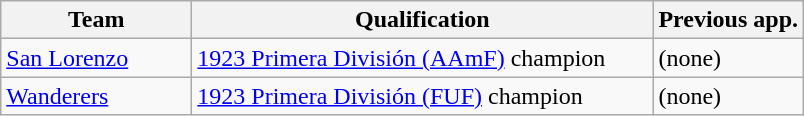<table class="wikitable">
<tr>
<th width=120px>Team</th>
<th width=300px>Qualification</th>
<th width=>Previous app.</th>
</tr>
<tr>
<td> <a href='#'>San Lorenzo</a></td>
<td><a href='#'>1923 Primera División (AAmF)</a> champion</td>
<td>(none)</td>
</tr>
<tr>
<td> <a href='#'>Wanderers</a></td>
<td><a href='#'>1923 Primera División (FUF)</a> champion</td>
<td>(none)</td>
</tr>
</table>
